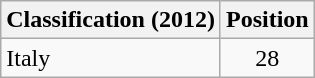<table class = "wikitable sortable">
<tr>
<th>Classification (2012)</th>
<th>Position</th>
</tr>
<tr>
<td>Italy</td>
<td align="center">28</td>
</tr>
</table>
